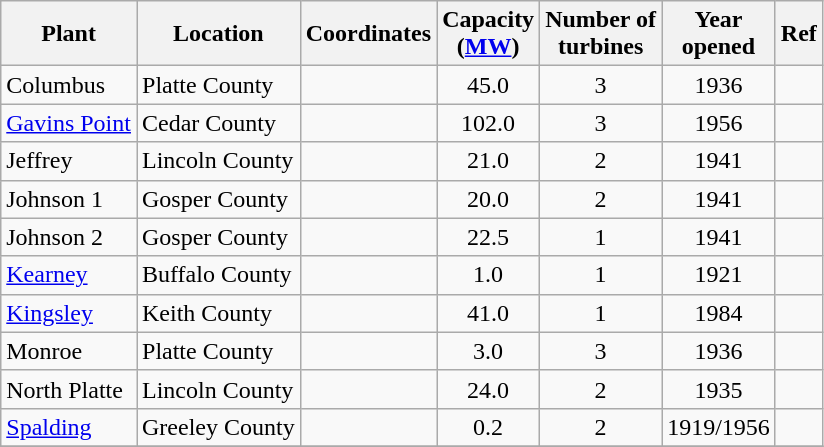<table class="wikitable sortable">
<tr>
<th>Plant</th>
<th>Location</th>
<th>Coordinates</th>
<th>Capacity<br>(<a href='#'>MW</a>)</th>
<th>Number of<br>turbines</th>
<th>Year<br>opened</th>
<th>Ref</th>
</tr>
<tr>
<td>Columbus</td>
<td>Platte County</td>
<td></td>
<td align="center">45.0</td>
<td align="center">3</td>
<td align="center">1936</td>
<td></td>
</tr>
<tr>
<td><a href='#'>Gavins Point</a></td>
<td>Cedar County</td>
<td></td>
<td align="center">102.0</td>
<td align="center">3</td>
<td align="center">1956</td>
<td></td>
</tr>
<tr>
<td>Jeffrey</td>
<td>Lincoln County</td>
<td></td>
<td align="center">21.0</td>
<td align="center">2</td>
<td align="center">1941</td>
<td></td>
</tr>
<tr>
<td>Johnson 1</td>
<td>Gosper County</td>
<td></td>
<td align="center">20.0</td>
<td align="center">2</td>
<td align="center">1941</td>
<td></td>
</tr>
<tr>
<td>Johnson 2</td>
<td>Gosper County</td>
<td></td>
<td align="center">22.5</td>
<td align="center">1</td>
<td align="center">1941</td>
<td></td>
</tr>
<tr>
<td><a href='#'>Kearney</a></td>
<td>Buffalo County</td>
<td></td>
<td align="center">1.0</td>
<td align="center">1</td>
<td align="center">1921</td>
<td></td>
</tr>
<tr>
<td><a href='#'>Kingsley</a></td>
<td>Keith County</td>
<td></td>
<td align="center">41.0</td>
<td align="center">1</td>
<td align="center">1984</td>
<td></td>
</tr>
<tr>
<td>Monroe</td>
<td>Platte County</td>
<td></td>
<td align="center">3.0</td>
<td align="center">3</td>
<td align="center">1936</td>
<td></td>
</tr>
<tr>
<td>North Platte</td>
<td>Lincoln County</td>
<td></td>
<td align="center">24.0</td>
<td align="center">2</td>
<td align="center">1935</td>
<td></td>
</tr>
<tr>
<td><a href='#'>Spalding</a></td>
<td>Greeley County</td>
<td></td>
<td align="center">0.2</td>
<td align="center">2</td>
<td align="center">1919/1956</td>
<td></td>
</tr>
<tr>
</tr>
</table>
